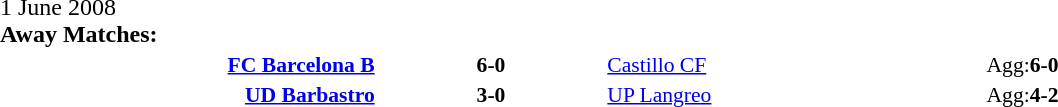<table width=100% cellspacing=1>
<tr>
<th width=20%></th>
<th width=12%></th>
<th width=20%></th>
<th></th>
</tr>
<tr>
<td>1 June 2008<br><strong>Away Matches:</strong></td>
</tr>
<tr style=font-size:90%>
<td align=right><strong><a href='#'>FC Barcelona B</a></strong></td>
<td align=center><strong>6-0</strong></td>
<td><a href='#'>Castillo CF</a></td>
<td>Agg:<strong>6-0</strong></td>
</tr>
<tr style=font-size:90%>
<td align=right><strong><a href='#'>UD Barbastro</a></strong></td>
<td align=center><strong>3-0</strong></td>
<td><a href='#'>UP Langreo</a></td>
<td>Agg:<strong>4-2</strong></td>
</tr>
</table>
